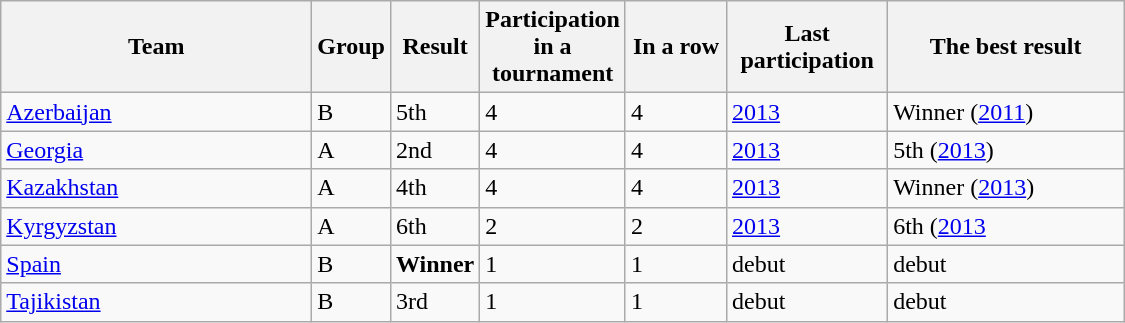<table class="wikitable sortable">
<tr>
<th width=200>Team</th>
<th width=30>Group</th>
<th width=15>Result</th>
<th width=80>Participation in a tournament</th>
<th width=60>In a row</th>
<th width=100>Last participation</th>
<th width=150>The best result</th>
</tr>
<tr>
<td> <a href='#'>Azerbaijan</a></td>
<td>В</td>
<td>5th</td>
<td>4</td>
<td>4</td>
<td><a href='#'>2013</a></td>
<td>Winner (<a href='#'>2011</a>)</td>
</tr>
<tr>
<td> <a href='#'>Georgia</a></td>
<td>A</td>
<td>2nd</td>
<td>4</td>
<td>4</td>
<td><a href='#'>2013</a></td>
<td>5th (<a href='#'>2013</a>)</td>
</tr>
<tr>
<td> <a href='#'>Kazakhstan</a></td>
<td>А</td>
<td>4th</td>
<td>4</td>
<td>4</td>
<td><a href='#'>2013</a></td>
<td>Winner (<a href='#'>2013</a>)</td>
</tr>
<tr>
<td> <a href='#'>Kyrgyzstan</a></td>
<td>А</td>
<td>6th</td>
<td>2</td>
<td>2</td>
<td><a href='#'>2013</a></td>
<td>6th (<a href='#'>2013</a></td>
</tr>
<tr>
<td> <a href='#'>Spain</a></td>
<td>B</td>
<td><strong>Winner</strong></td>
<td>1</td>
<td>1</td>
<td>debut</td>
<td>debut</td>
</tr>
<tr>
<td> <a href='#'>Tajikistan</a></td>
<td>B</td>
<td>3rd</td>
<td>1</td>
<td>1</td>
<td>debut</td>
<td>debut</td>
</tr>
</table>
